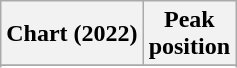<table class="wikitable sortable plainrowheaders" style="text-align:center">
<tr>
<th scope="col">Chart (2022)</th>
<th scope="col">Peak<br>position</th>
</tr>
<tr>
</tr>
<tr>
</tr>
<tr>
</tr>
</table>
